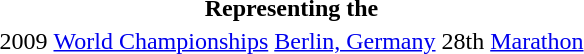<table>
<tr>
<th colspan="5">Representing the </th>
</tr>
<tr>
<td>2009</td>
<td><a href='#'>World Championships</a></td>
<td><a href='#'>Berlin, Germany</a></td>
<td>28th</td>
<td><a href='#'>Marathon</a></td>
</tr>
</table>
